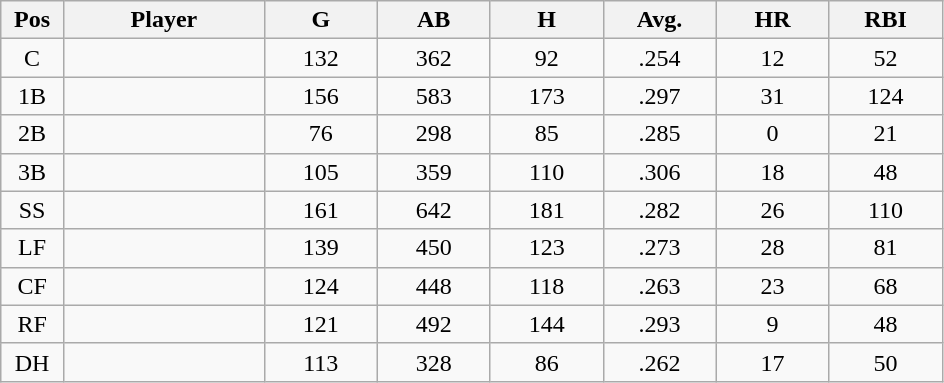<table class="wikitable sortable">
<tr>
<th bgcolor="#DDDDFF" width="5%">Pos</th>
<th bgcolor="#DDDDFF" width="16%">Player</th>
<th bgcolor="#DDDDFF" width="9%">G</th>
<th bgcolor="#DDDDFF" width="9%">AB</th>
<th bgcolor="#DDDDFF" width="9%">H</th>
<th bgcolor="#DDDDFF" width="9%">Avg.</th>
<th bgcolor="#DDDDFF" width="9%">HR</th>
<th bgcolor="#DDDDFF" width="9%">RBI</th>
</tr>
<tr align="center">
<td>C</td>
<td></td>
<td>132</td>
<td>362</td>
<td>92</td>
<td>.254</td>
<td>12</td>
<td>52</td>
</tr>
<tr align="center">
<td>1B</td>
<td></td>
<td>156</td>
<td>583</td>
<td>173</td>
<td>.297</td>
<td>31</td>
<td>124</td>
</tr>
<tr align="center">
<td>2B</td>
<td></td>
<td>76</td>
<td>298</td>
<td>85</td>
<td>.285</td>
<td>0</td>
<td>21</td>
</tr>
<tr align="center">
<td>3B</td>
<td></td>
<td>105</td>
<td>359</td>
<td>110</td>
<td>.306</td>
<td>18</td>
<td>48</td>
</tr>
<tr align="center">
<td>SS</td>
<td></td>
<td>161</td>
<td>642</td>
<td>181</td>
<td>.282</td>
<td>26</td>
<td>110</td>
</tr>
<tr align="center">
<td>LF</td>
<td></td>
<td>139</td>
<td>450</td>
<td>123</td>
<td>.273</td>
<td>28</td>
<td>81</td>
</tr>
<tr align="center">
<td>CF</td>
<td></td>
<td>124</td>
<td>448</td>
<td>118</td>
<td>.263</td>
<td>23</td>
<td>68</td>
</tr>
<tr align="center">
<td>RF</td>
<td></td>
<td>121</td>
<td>492</td>
<td>144</td>
<td>.293</td>
<td>9</td>
<td>48</td>
</tr>
<tr align="center">
<td>DH</td>
<td></td>
<td>113</td>
<td>328</td>
<td>86</td>
<td>.262</td>
<td>17</td>
<td>50</td>
</tr>
</table>
